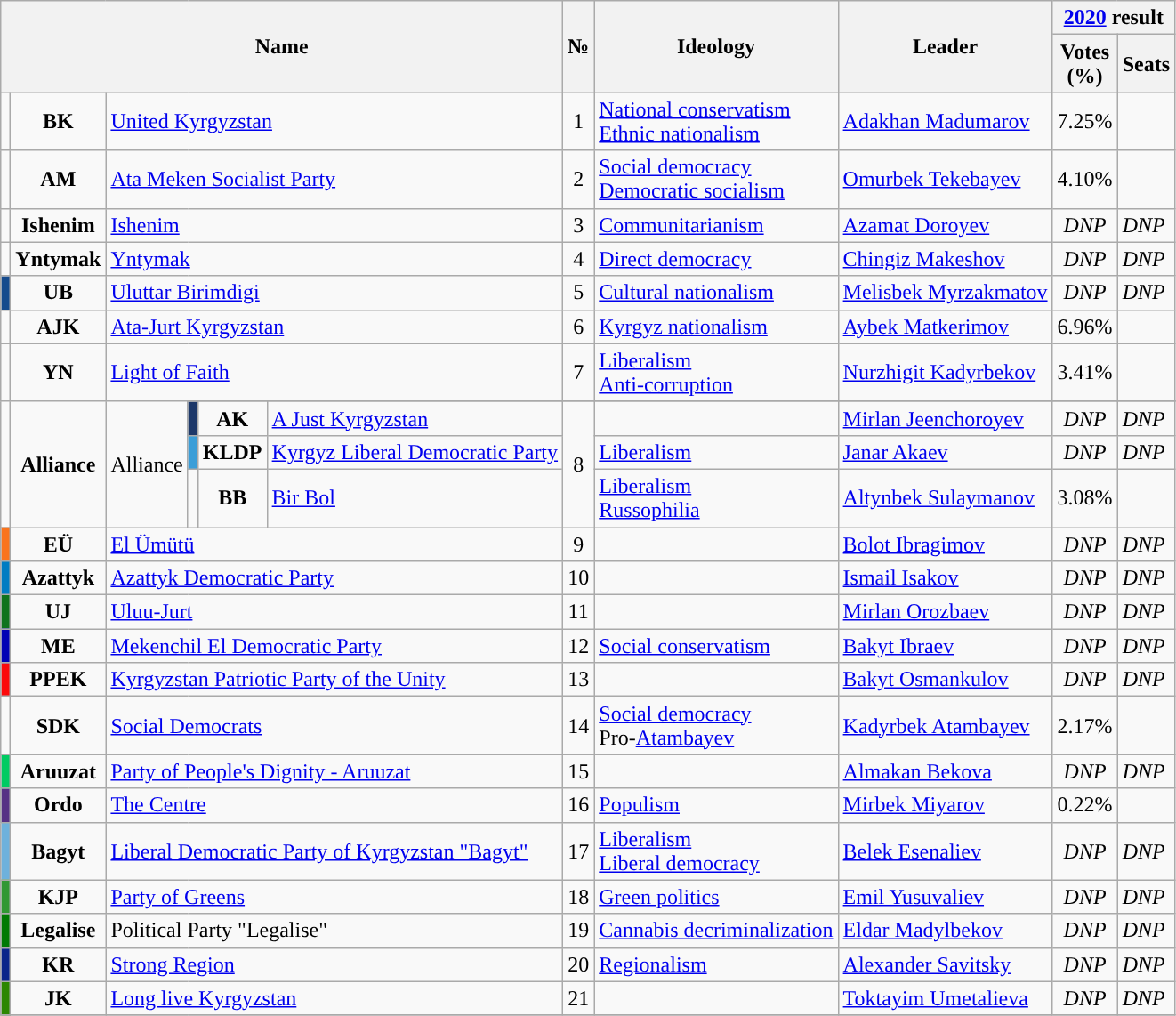<table class="wikitable">
<tr>
<th rowspan="2" colspan="6">Name</th>
<th rowspan="2">№</th>
<th rowspan="2">Ideology</th>
<th rowspan="2">Leader</th>
<th colspan="2"><a href='#'>2020</a> result</th>
</tr>
<tr>
<th>Votes<br>(%)</th>
<th>Seats</th>
</tr>
<tr>
<td style="color:inherit;background:"></td>
<td style="text-align:center;"><strong>BK</strong></td>
<td colspan="4"><a href='#'>United Kyrgyzstan</a><br></td>
<td style="text-align:center;">1</td>
<td><a href='#'>National conservatism</a><br><a href='#'>Ethnic nationalism</a></td>
<td><a href='#'>Adakhan Madumarov</a></td>
<td style="text-align:center;">7.25%</td>
<td></td>
</tr>
<tr>
<td style="color:inherit;background:"></td>
<td style="text-align:center;"><strong>AM</strong></td>
<td colspan="4"><a href='#'>Ata Meken Socialist Party</a><br></td>
<td style="text-align:center;">2</td>
<td><a href='#'>Social democracy</a><br><a href='#'>Democratic socialism</a></td>
<td><a href='#'>Omurbek Tekebayev</a></td>
<td style="text-align:center;">4.10%</td>
<td></td>
</tr>
<tr>
<td style="color:inherit;background:"></td>
<td style="text-align:center;"><strong>Ishenim</strong></td>
<td colspan="4"><a href='#'>Ishenim</a><br></td>
<td style="text-align:center;">3</td>
<td><a href='#'>Communitarianism</a></td>
<td><a href='#'>Azamat Doroyev</a></td>
<td style="text-align:center;"><em>DNP</em></td>
<td><em>DNP</em></td>
</tr>
<tr>
<td style="color:inherit;background:"></td>
<td style="text-align:center;"><strong>Yntymak</strong></td>
<td colspan="4"><a href='#'>Yntymak</a><br></td>
<td style="text-align:center;">4</td>
<td><a href='#'>Direct democracy</a></td>
<td><a href='#'>Chingiz Makeshov</a></td>
<td style="text-align:center;"><em>DNP</em></td>
<td><em>DNP</em></td>
</tr>
<tr>
<td style="color:inherit;background:#164B8D;"></td>
<td style="text-align:center;"><strong>UB</strong></td>
<td colspan="4"><a href='#'>Uluttar Birimdigi</a><br></td>
<td style="text-align:center;">5</td>
<td><a href='#'>Cultural nationalism</a></td>
<td><a href='#'>Melisbek Myrzakmatov</a></td>
<td style="text-align:center;"><em>DNP</em></td>
<td><em>DNP</em></td>
</tr>
<tr>
<td style="color:inherit;background:"></td>
<td style="text-align:center;"><strong>AJK</strong></td>
<td colspan="4"><a href='#'>Ata-Jurt Kyrgyzstan</a><br></td>
<td style="text-align:center;">6</td>
<td><a href='#'>Kyrgyz nationalism</a></td>
<td><a href='#'>Aybek Matkerimov</a></td>
<td style="text-align:center;">6.96%</td>
<td></td>
</tr>
<tr>
<td rowspan="1" style="color:inherit;background:"></td>
<td style="text-align:center;"><strong>YN</strong></td>
<td colspan="4"><a href='#'>Light of Faith</a><br></td>
<td style="text-align:center;">7</td>
<td><a href='#'>Liberalism</a><br><a href='#'>Anti-corruption</a></td>
<td><a href='#'>Nurzhigit Kadyrbekov</a></td>
<td style="text-align:center;">3.41%</td>
<td></td>
</tr>
<tr>
<td rowspan="4" style="color:inherit;background:"></td>
<td rowspan="4" align=center><strong>Alliance</strong></td>
<td rowspan="4">Alliance<br></td>
</tr>
<tr>
<td rowspan="1" style="background:#1D3869;"></td>
<td style="text-align:center;"><strong>AK</strong></td>
<td><a href='#'>A Just Kyrgyzstan</a><br></td>
<td rowspan="3" style="text-align:center;">8</td>
<td></td>
<td><a href='#'>Mirlan Jeenchoroyev</a></td>
<td style="text-align:center;"><em>DNP</em></td>
<td><em>DNP</em></td>
</tr>
<tr>
<td rowspan="1" style="background:#3B9ED8;"></td>
<td style="text-align:center;"><strong>KLDP</strong></td>
<td><a href='#'>Kyrgyz Liberal Democratic Party</a><br></td>
<td><a href='#'>Liberalism</a></td>
<td><a href='#'>Janar Akaev</a></td>
<td style="text-align:center;"><em>DNP</em></td>
<td><em>DNP</em></td>
</tr>
<tr>
<td rowspan="1" style="color:inherit;background:"></td>
<td style="text-align:center;"><strong>BB</strong></td>
<td><a href='#'>Bir Bol</a><br></td>
<td><a href='#'>Liberalism</a><br><a href='#'>Russophilia</a></td>
<td><a href='#'>Altynbek Sulaymanov</a></td>
<td style="text-align:center;">3.08%</td>
<td></td>
</tr>
<tr>
<td style="color:inherit;background:#FA741E;"></td>
<td style="text-align:center;"><strong>EÜ</strong></td>
<td colspan="4"><a href='#'>El Ümütü</a><br></td>
<td style="text-align:center;">9</td>
<td></td>
<td><a href='#'>Bolot Ibragimov</a></td>
<td style="text-align:center;"><em>DNP</em></td>
<td><em>DNP</em></td>
</tr>
<tr>
<td style="color:inherit;background:#007CC2;"></td>
<td style="text-align:center;"><strong>Azattyk</strong></td>
<td colspan="4"><a href='#'>Azattyk Democratic Party</a><br></td>
<td style="text-align:center;">10</td>
<td></td>
<td><a href='#'>Ismail Isakov</a></td>
<td style="text-align:center;"><em>DNP</em></td>
<td><em>DNP</em></td>
</tr>
<tr>
<td style="color:inherit;background:#0F731D;"></td>
<td style="text-align:center;"><strong>UJ</strong></td>
<td colspan="4"><a href='#'>Uluu-Jurt</a><br></td>
<td style="text-align:center;">11</td>
<td></td>
<td><a href='#'>Mirlan Orozbaev</a></td>
<td style="text-align:center;"><em>DNP</em></td>
<td><em>DNP</em></td>
</tr>
<tr>
<td style="color:inherit;background:#0002B5;"></td>
<td style="text-align:center;"><strong>ME</strong></td>
<td colspan="4"><a href='#'>Mekenchil El Democratic Party</a><br></td>
<td style="text-align:center;">12</td>
<td><a href='#'>Social conservatism</a></td>
<td><a href='#'>Bakyt Ibraev</a></td>
<td style="text-align:center;"><em>DNP</em></td>
<td><em>DNP</em></td>
</tr>
<tr>
<td style="color:inherit;background:#FC090B;"></td>
<td style="text-align:center;"><strong>PPEK</strong></td>
<td colspan="4"><a href='#'>Kyrgyzstan Patriotic Party of the Unity</a><br></td>
<td style="text-align:center;">13</td>
<td></td>
<td><a href='#'>Bakyt Osmankulov</a></td>
<td style="text-align:center;"><em>DNP</em></td>
<td><em>DNP</em></td>
</tr>
<tr>
<td style="color:inherit;background:"></td>
<td style="text-align:center;"><strong>SDK</strong></td>
<td colspan="4"><a href='#'>Social Democrats</a><br></td>
<td style="text-align:center;">14</td>
<td><a href='#'>Social democracy</a><br>Pro-<a href='#'>Atambayev</a></td>
<td><a href='#'>Kadyrbek Atambayev</a></td>
<td style="text-align:center;">2.17%</td>
<td></td>
</tr>
<tr>
<td style="color:inherit;background:#00CB62;"></td>
<td style="text-align:center;"><strong>Aruuzat</strong></td>
<td colspan="4"><a href='#'>Party of People's Dignity - Aruuzat</a><br></td>
<td style="text-align:center;">15</td>
<td></td>
<td><a href='#'>Almakan Bekova</a></td>
<td style="text-align:center;"><em>DNP</em></td>
<td><em>DNP</em></td>
</tr>
<tr>
<td style="color:inherit;background:#563085;"></td>
<td style="text-align:center;"><strong>Ordo</strong></td>
<td colspan="4"><a href='#'>The Centre</a><br></td>
<td style="text-align:center;">16</td>
<td><a href='#'>Populism</a></td>
<td><a href='#'>Mirbek Miyarov</a></td>
<td style="text-align:center;">0.22%</td>
<td></td>
</tr>
<tr>
<td style="color:inherit;background:#6EB1DC;"></td>
<td style="text-align:center;"><strong>Bagyt</strong></td>
<td colspan="4"><a href='#'>Liberal Democratic Party of Kyrgyzstan "Bagyt"</a><br></td>
<td style="text-align:center;">17</td>
<td><a href='#'>Liberalism</a><br><a href='#'>Liberal democracy</a></td>
<td><a href='#'>Belek Esenaliev</a></td>
<td style="text-align:center;"><em>DNP</em></td>
<td><em>DNP</em></td>
</tr>
<tr>
<td style="color:inherit;background:#319833;"></td>
<td style="text-align:center;"><strong>KJP</strong></td>
<td colspan="4"><a href='#'>Party of Greens</a><br></td>
<td style="text-align:center;">18</td>
<td><a href='#'>Green politics</a></td>
<td><a href='#'>Emil Yusuvaliev</a></td>
<td style="text-align:center;"><em>DNP</em></td>
<td><em>DNP</em></td>
</tr>
<tr>
<td style="color:inherit;background:#007A03;"></td>
<td style="text-align:center;"><strong>Legalise</strong></td>
<td colspan="4">Political Party "Legalise"<br></td>
<td style="text-align:center;">19</td>
<td><a href='#'>Cannabis decriminalization</a></td>
<td><a href='#'>Eldar Madylbekov</a></td>
<td style="text-align:center;"><em>DNP</em></td>
<td><em>DNP</em></td>
</tr>
<tr>
<td style="color:inherit;background:#0A268A;"></td>
<td style="text-align:center;"><strong>KR</strong></td>
<td colspan="4"><a href='#'>Strong Region</a><br></td>
<td style="text-align:center;">20</td>
<td><a href='#'>Regionalism</a></td>
<td><a href='#'>Alexander Savitsky</a></td>
<td style="text-align:center;"><em>DNP</em></td>
<td><em>DNP</em></td>
</tr>
<tr>
<td style="color:inherit;background:#2D8701;"></td>
<td style="text-align:center;"><strong>JK</strong></td>
<td colspan="4"><a href='#'>Long live Kyrgyzstan</a><br></td>
<td style="text-align:center;">21</td>
<td></td>
<td><a href='#'>Toktayim Umetalieva</a></td>
<td style="text-align:center;"><em>DNP</em></td>
<td><em>DNP</em></td>
</tr>
<tr>
</tr>
</table>
